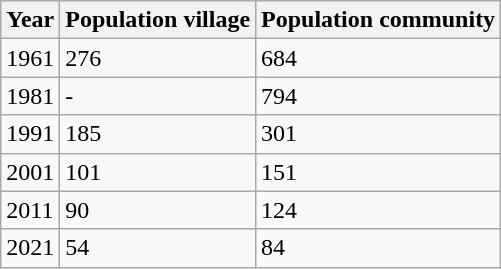<table class="wikitable">
<tr>
<th>Year</th>
<th>Population village</th>
<th>Population community</th>
</tr>
<tr>
<td>1961</td>
<td>276</td>
<td>684</td>
</tr>
<tr>
<td>1981</td>
<td>-</td>
<td>794</td>
</tr>
<tr>
<td>1991</td>
<td>185</td>
<td>301</td>
</tr>
<tr>
<td>2001</td>
<td>101</td>
<td>151</td>
</tr>
<tr>
<td>2011</td>
<td>90</td>
<td>124</td>
</tr>
<tr>
<td>2021</td>
<td>54</td>
<td>84</td>
</tr>
</table>
